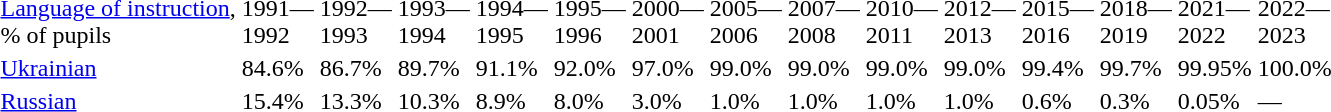<table class="standard">
<tr>
<td><a href='#'>Language of instruction</a>, <br>% of pupils</td>
<td>1991—<br>1992</td>
<td>1992—<br>1993</td>
<td>1993—<br>1994</td>
<td>1994—<br>1995</td>
<td>1995—<br>1996</td>
<td>2000—<br>2001</td>
<td>2005—<br>2006</td>
<td>2007—<br>2008</td>
<td>2010—<br>2011</td>
<td>2012—<br>2013</td>
<td>2015—<br>2016</td>
<td>2018—<br>2019</td>
<td>2021—<br>2022</td>
<td>2022—<br>2023</td>
</tr>
<tr>
<td><a href='#'>Ukrainian</a></td>
<td>84.6%</td>
<td>86.7%</td>
<td>89.7%</td>
<td>91.1%</td>
<td>92.0%</td>
<td>97.0%</td>
<td>99.0%</td>
<td>99.0%</td>
<td>99.0%</td>
<td>99.0%</td>
<td>99.4%</td>
<td>99.7%</td>
<td>99.95%</td>
<td>100.0%</td>
</tr>
<tr>
<td><a href='#'>Russian</a></td>
<td>15.4%</td>
<td>13.3%</td>
<td>10.3%</td>
<td>8.9%</td>
<td>8.0%</td>
<td>3.0%</td>
<td>1.0%</td>
<td>1.0%</td>
<td>1.0%</td>
<td>1.0%</td>
<td>0.6%</td>
<td>0.3%</td>
<td>0.05%</td>
<td>—</td>
</tr>
<tr>
</tr>
</table>
